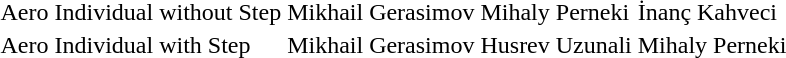<table>
<tr>
<td>Aero Individual without Step</td>
<td>Mikhail Gerasimov  </td>
<td>Mihaly Perneki </td>
<td>İnanç Kahveci </td>
</tr>
<tr>
<td>Aero Individual with Step</td>
<td>Mikhail Gerasimov </td>
<td>Husrev Uzunali </td>
<td>Mihaly Perneki </td>
</tr>
<tr>
</tr>
</table>
